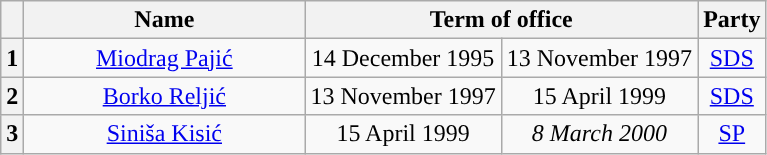<table class="wikitable" style="text-align:center">
<tr>
<th></th>
<th width=180>Name<br></th>
<th colspan=2>Term of office</th>
<th>Party</th>
</tr>
<tr>
<th style="background:">1</th>
<td><a href='#'>Miodrag Pajić</a><br></td>
<td>14 December 1995</td>
<td>13 November 1997</td>
<td><a href='#'>SDS</a></td>
</tr>
<tr>
<th style="background:">2</th>
<td><a href='#'>Borko Reljić</a><br></td>
<td>13 November 1997</td>
<td>15 April 1999</td>
<td><a href='#'>SDS</a></td>
</tr>
<tr>
<th style="background:">3</th>
<td><a href='#'>Siniša Kisić</a><br></td>
<td>15 April 1999</td>
<td><em>8 March 2000</em></td>
<td><a href='#'>SP</a></td>
</tr>
</table>
